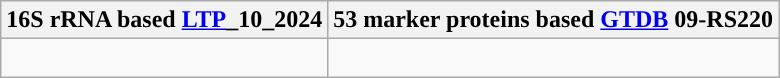<table class="wikitable">
<tr>
<th colspan=1>16S rRNA based <a href='#'>LTP</a>_10_2024</th>
<th colspan=1>53 marker proteins based <a href='#'>GTDB</a> 09-RS220</th>
</tr>
<tr>
<td style="vertical-align:top"><br></td>
<td><br></td>
</tr>
</table>
